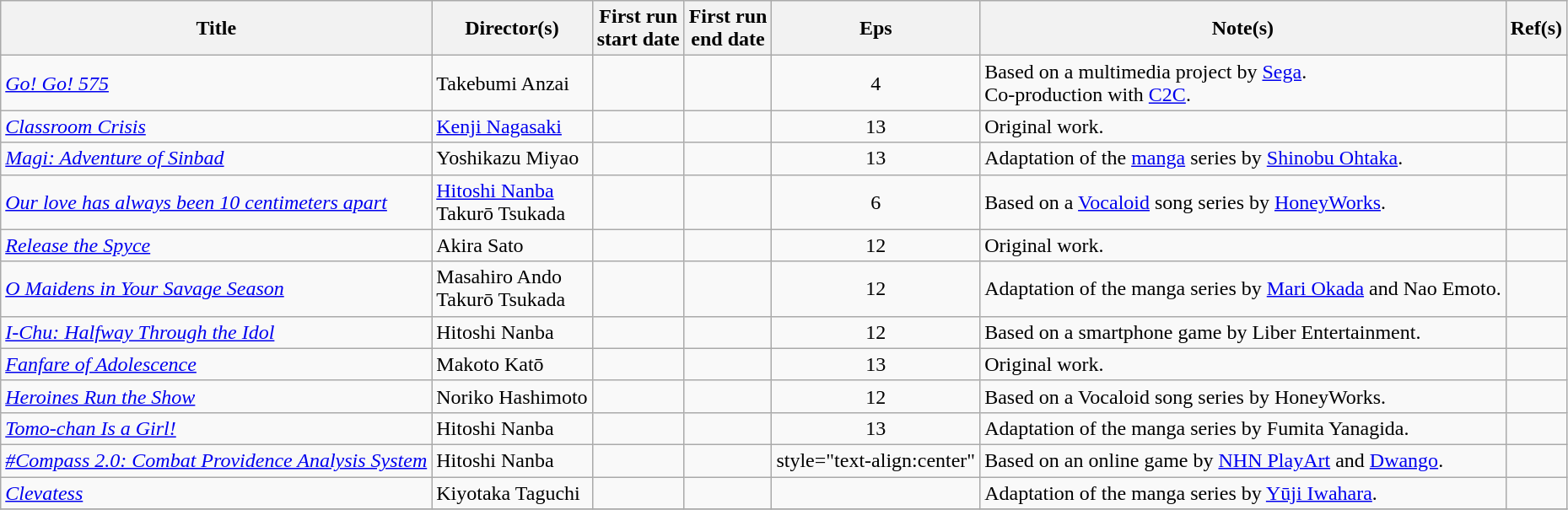<table class="wikitable sortable">
<tr>
<th scope="col">Title</th>
<th scope="col">Director(s)</th>
<th scope="col">First run<br>start date</th>
<th scope="col">First run<br>end date</th>
<th scope="col" class="unsortable">Eps</th>
<th scope="col" class="unsortable">Note(s)</th>
<th scope="col" class="unsortable">Ref(s)</th>
</tr>
<tr>
<td><em><a href='#'>Go! Go! 575</a></em></td>
<td>Takebumi Anzai</td>
<td></td>
<td></td>
<td style="text-align:center">4</td>
<td>Based on a multimedia project by <a href='#'>Sega</a>.<br>Co-production with <a href='#'>C2C</a>.</td>
<td style="text-align:center"></td>
</tr>
<tr>
<td><em><a href='#'>Classroom Crisis</a></em></td>
<td><a href='#'>Kenji Nagasaki</a></td>
<td></td>
<td></td>
<td style="text-align:center">13</td>
<td>Original work.</td>
<td style="text-align:center"></td>
</tr>
<tr>
<td><em><a href='#'>Magi: Adventure of Sinbad</a></em></td>
<td>Yoshikazu Miyao</td>
<td></td>
<td></td>
<td style="text-align:center">13</td>
<td>Adaptation of the <a href='#'>manga</a> series by <a href='#'>Shinobu Ohtaka</a>.</td>
<td style="text-align:center"></td>
</tr>
<tr>
<td><em><a href='#'>Our love has always been 10 centimeters apart</a></em></td>
<td><a href='#'>Hitoshi Nanba</a><br>Takurō Tsukada</td>
<td></td>
<td></td>
<td style="text-align:center">6</td>
<td>Based on a <a href='#'>Vocaloid</a> song series by <a href='#'>HoneyWorks</a>.</td>
<td style="text-align:center"></td>
</tr>
<tr>
<td><em><a href='#'>Release the Spyce</a></em></td>
<td>Akira Sato</td>
<td></td>
<td></td>
<td style="text-align:center">12</td>
<td>Original work.</td>
<td style="text-align:center"></td>
</tr>
<tr>
<td><em><a href='#'>O Maidens in Your Savage Season</a></em></td>
<td>Masahiro Ando<br>Takurō Tsukada</td>
<td></td>
<td></td>
<td style="text-align:center">12</td>
<td>Adaptation of the manga series by <a href='#'>Mari Okada</a> and Nao Emoto.</td>
<td style="text-align:center"></td>
</tr>
<tr>
<td><em><a href='#'>I-Chu: Halfway Through the Idol</a></em></td>
<td>Hitoshi Nanba</td>
<td></td>
<td></td>
<td style="text-align:center">12</td>
<td>Based on a smartphone game by Liber Entertainment.</td>
<td style="text-align:center"></td>
</tr>
<tr>
<td><em><a href='#'>Fanfare of Adolescence</a></em></td>
<td>Makoto Katō</td>
<td></td>
<td></td>
<td style="text-align:center">13</td>
<td>Original work.</td>
<td style="text-align:center"></td>
</tr>
<tr>
<td><em><a href='#'>Heroines Run the Show</a></em></td>
<td>Noriko Hashimoto</td>
<td></td>
<td></td>
<td style="text-align:center">12</td>
<td>Based on a Vocaloid song series by HoneyWorks.</td>
<td style="text-align:center"></td>
</tr>
<tr>
<td><em><a href='#'>Tomo-chan Is a Girl!</a></em></td>
<td>Hitoshi Nanba</td>
<td></td>
<td></td>
<td style="text-align:center">13</td>
<td>Adaptation of the manga series by Fumita Yanagida.</td>
<td style="text-align:center"></td>
</tr>
<tr>
<td><em><a href='#'>#Compass 2.0: Combat Providence Analysis System</a></em></td>
<td>Hitoshi Nanba</td>
<td></td>
<td></td>
<td>style="text-align:center" </td>
<td>Based on an online game by <a href='#'>NHN PlayArt</a> and <a href='#'>Dwango</a>.</td>
<td style="text-align:center"></td>
</tr>
<tr>
<td><em><a href='#'>Clevatess</a></em></td>
<td>Kiyotaka Taguchi</td>
<td></td>
<td></td>
<td></td>
<td>Adaptation of the manga series by <a href='#'>Yūji Iwahara</a>.</td>
<td style="text-align:center"></td>
</tr>
<tr>
</tr>
</table>
